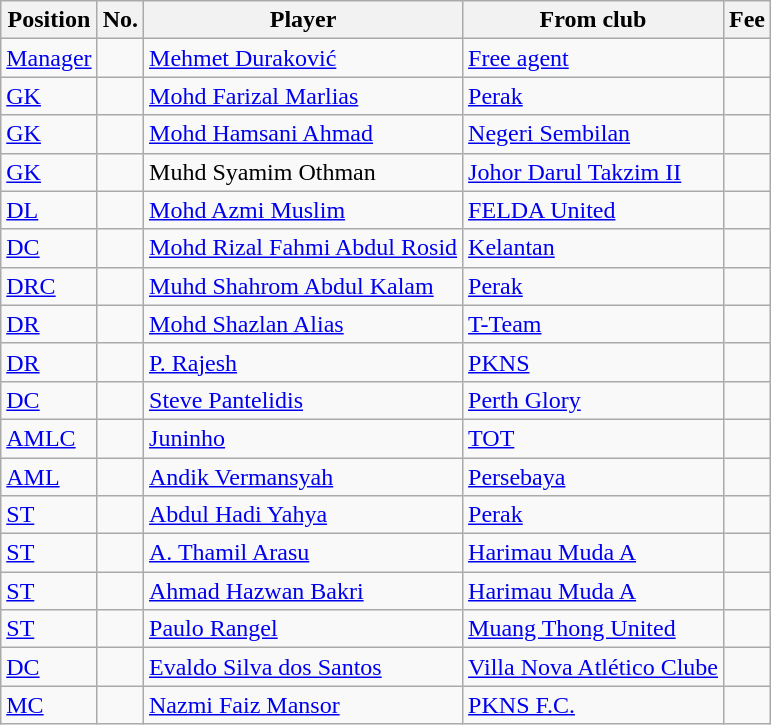<table class="wikitable sortable">
<tr>
<th>Position</th>
<th>No.</th>
<th>Player</th>
<th>From club</th>
<th>Fee</th>
</tr>
<tr>
<td align="left"><a href='#'>Manager</a></td>
<td align="center"></td>
<td align="left"> <a href='#'>Mehmet Duraković</a></td>
<td align="left"><a href='#'>Free agent</a></td>
<td align=right></td>
</tr>
<tr>
<td align="left"><a href='#'>GK</a></td>
<td align="left"></td>
<td align="left"> <a href='#'>Mohd Farizal Marlias</a></td>
<td align="left"> <a href='#'>Perak</a></td>
<td align=right></td>
</tr>
<tr>
<td align="left"><a href='#'>GK</a></td>
<td align="left"></td>
<td align="left"> <a href='#'>Mohd Hamsani Ahmad</a></td>
<td align="left"> <a href='#'>Negeri Sembilan</a></td>
<td align=right></td>
</tr>
<tr>
<td align="left"><a href='#'>GK</a></td>
<td align="left"></td>
<td align="left"> Muhd Syamim Othman</td>
<td align="left"> <a href='#'>Johor Darul Takzim II</a></td>
<td align=right></td>
</tr>
<tr>
<td align="left"><a href='#'>DL</a></td>
<td align="left"></td>
<td align="left"> <a href='#'>Mohd Azmi Muslim</a></td>
<td align="left"> <a href='#'>FELDA United</a></td>
<td align=right></td>
</tr>
<tr>
<td align="left"><a href='#'>DC</a></td>
<td align="left"></td>
<td align="left"> <a href='#'>Mohd Rizal Fahmi Abdul Rosid</a></td>
<td align="left"> <a href='#'>Kelantan</a></td>
<td align=right></td>
</tr>
<tr>
<td align="left"><a href='#'>DRC</a></td>
<td align="left"></td>
<td align="left"> <a href='#'>Muhd Shahrom Abdul Kalam</a></td>
<td align="left"> <a href='#'>Perak</a></td>
<td align=right></td>
</tr>
<tr>
<td align="left"><a href='#'>DR</a></td>
<td align="left"></td>
<td align="left"> <a href='#'>Mohd Shazlan Alias</a></td>
<td align="left"> <a href='#'>T-Team</a></td>
<td align=right></td>
</tr>
<tr>
<td align="left"><a href='#'>DR</a></td>
<td align="left"></td>
<td align="left"> <a href='#'>P. Rajesh</a></td>
<td align="left"> <a href='#'>PKNS</a></td>
<td align=right></td>
</tr>
<tr>
<td align="left"><a href='#'>DC</a></td>
<td align="left"></td>
<td align="left"> <a href='#'>Steve Pantelidis</a></td>
<td align="left"> <a href='#'>Perth Glory</a></td>
<td align=right></td>
</tr>
<tr>
<td align="left"><a href='#'>AMLC</a></td>
<td align="center"></td>
<td align="left"> <a href='#'>Juninho</a></td>
<td align="left"> <a href='#'>TOT</a></td>
<td align=right></td>
</tr>
<tr>
<td align="left"><a href='#'>AML</a></td>
<td align="left"></td>
<td align="left"> <a href='#'>Andik Vermansyah</a></td>
<td align="left"> <a href='#'>Persebaya</a></td>
<td align=right></td>
</tr>
<tr>
<td align="left"><a href='#'>ST</a></td>
<td align="left"></td>
<td align="left"> <a href='#'>Abdul Hadi Yahya</a></td>
<td align="left"> <a href='#'>Perak</a></td>
<td align=right></td>
</tr>
<tr>
<td align="left"><a href='#'>ST</a></td>
<td align="left"></td>
<td align="left"> <a href='#'>A. Thamil Arasu</a></td>
<td align="left"> <a href='#'>Harimau Muda A</a></td>
<td align=right></td>
</tr>
<tr>
<td align="left"><a href='#'>ST</a></td>
<td align="left"></td>
<td align="left"> <a href='#'>Ahmad Hazwan Bakri</a></td>
<td align="left"> <a href='#'>Harimau Muda A</a></td>
<td align=right></td>
</tr>
<tr>
<td align="left"><a href='#'>ST</a></td>
<td align="center"></td>
<td align="left"> <a href='#'>Paulo Rangel</a></td>
<td align="left"> <a href='#'>Muang Thong United</a></td>
<td align=right></td>
</tr>
<tr>
<td align="left"><a href='#'>DC</a></td>
<td align="center"></td>
<td align="left"> <a href='#'>Evaldo Silva dos Santos</a></td>
<td align="left"> <a href='#'>Villa Nova Atlético Clube</a></td>
<td align=right></td>
</tr>
<tr>
<td align="left"><a href='#'>MC</a></td>
<td align="center"></td>
<td align="left"> <a href='#'>Nazmi Faiz Mansor</a></td>
<td align="left"> <a href='#'>PKNS F.C.</a></td>
<td align=right></td>
</tr>
</table>
